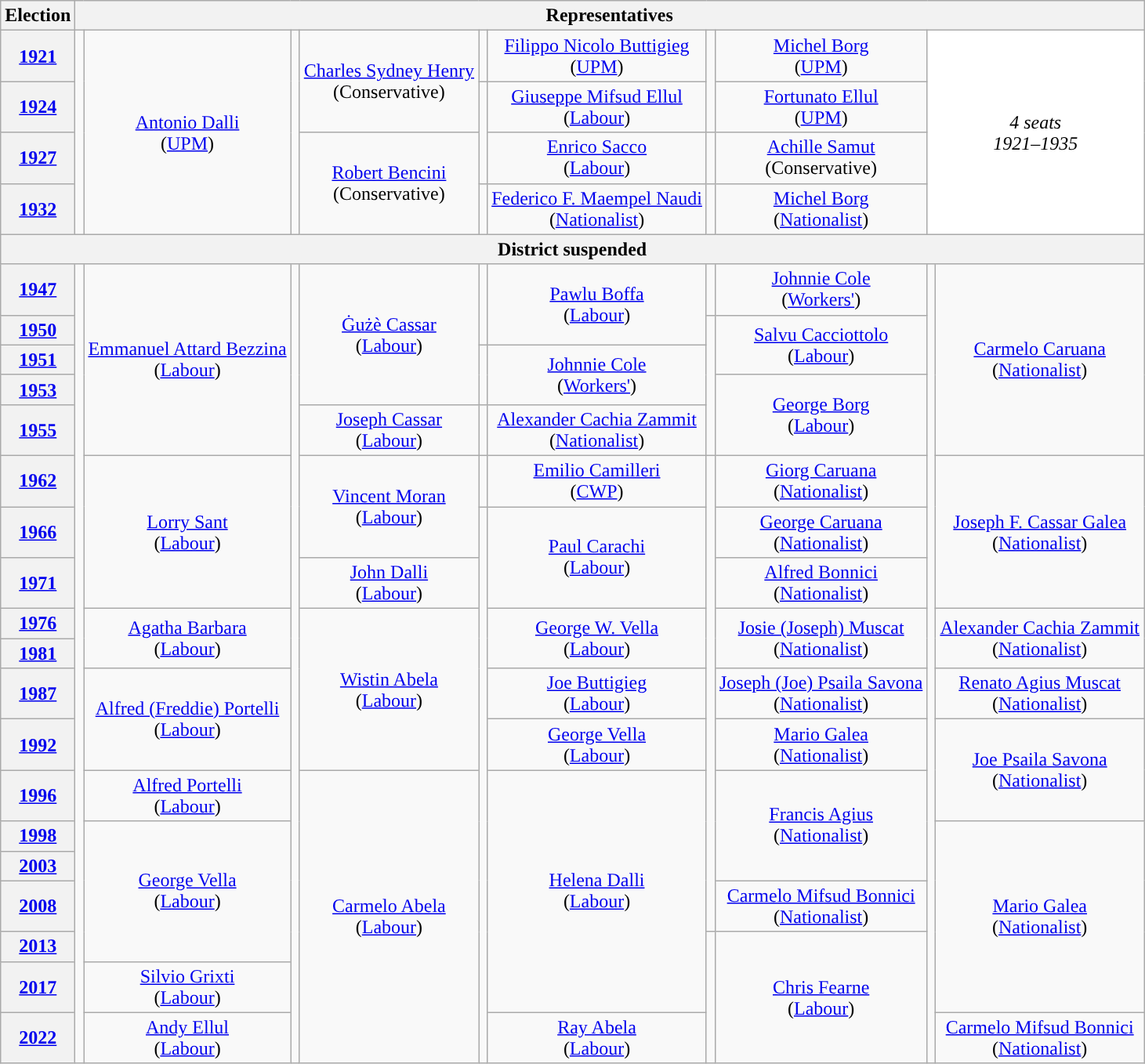<table class="wikitable" style="text-align:center">
<tr>
<th>Election</th>
<th colspan=10>Representatives</th>
</tr>
<tr>
<th><a href='#'>1921</a></th>
<td rowspan=4; style="background-color: "></td>
<td rowspan=4><a href='#'>Antonio Dalli</a><br>(<a href='#'>UPM</a>)</td>
<td rowspan=4; style="background-color: "></td>
<td rowspan=2><a href='#'>Charles Sydney Henry</a><br>(Conservative)</td>
<td rowspan=1; style="background-color: "></td>
<td rowspan=1><a href='#'>Filippo Nicolo Buttigieg</a><br>(<a href='#'>UPM</a>)</td>
<td rowspan=2; style="background-color: "></td>
<td rowspan=1><a href='#'>Michel Borg</a><br>(<a href='#'>UPM</a>)</td>
<td style="background-color:#FFFFFF" rowspan=4 colspan=2><em>4 seats<br>1921–1935</em></td>
</tr>
<tr>
<th><a href='#'>1924</a></th>
<td rowspan=2; style="background-color: "></td>
<td rowspan=1><a href='#'>Giuseppe Mifsud Ellul</a><br>(<a href='#'>Labour</a>)</td>
<td rowspan=1><a href='#'>Fortunato Ellul</a><br>(<a href='#'>UPM</a>)</td>
</tr>
<tr>
<th><a href='#'>1927</a></th>
<td rowspan=2><a href='#'>Robert Bencini</a><br>(Conservative)</td>
<td rowspan=1><a href='#'>Enrico Sacco</a><br>(<a href='#'>Labour</a>)</td>
<td rowspan=1; style="background-color: "></td>
<td rowspan=1><a href='#'>Achille Samut</a><br>(Conservative)</td>
</tr>
<tr>
<th><a href='#'>1932</a></th>
<td rowspan=1; style="background-color: "></td>
<td rowspan=1><a href='#'>Federico F. Maempel Naudi</a><br>(<a href='#'>Nationalist</a>)</td>
<td rowspan=1; style="background-color: "></td>
<td><a href='#'>Michel Borg</a><br>(<a href='#'>Nationalist</a>)</td>
</tr>
<tr>
<th colspan=21>District suspended</th>
</tr>
<tr>
<th><a href='#'>1947</a></th>
<td rowspan=19; style="background-color: "></td>
<td rowspan=5><a href='#'>Emmanuel Attard Bezzina</a><br>(<a href='#'>Labour</a>)</td>
<td rowspan=19; style="background-color: "></td>
<td rowspan=4><a href='#'>Ġużè Cassar</a><br>(<a href='#'>Labour</a>)</td>
<td rowspan=2; style="background-color: "></td>
<td rowspan=2><a href='#'>Pawlu Boffa</a><br>(<a href='#'>Labour</a>)</td>
<td rowspan=1; style="background-color: "></td>
<td rowspan=1><a href='#'>Johnnie Cole</a><br>(<a href='#'>Workers'</a>)</td>
<td rowspan=19; style="background-color: "></td>
<td rowspan=5><a href='#'>Carmelo Caruana</a><br>(<a href='#'>Nationalist</a>)</td>
</tr>
<tr>
<th><a href='#'>1950</a></th>
<td rowspan=4; style="background-color: "></td>
<td rowspan=2><a href='#'>Salvu Cacciottolo</a><br>(<a href='#'>Labour</a>)</td>
</tr>
<tr>
<th><a href='#'>1951</a></th>
<td rowspan=2; style="background-color: "></td>
<td rowspan=2><a href='#'>Johnnie Cole</a><br>(<a href='#'>Workers'</a>)</td>
</tr>
<tr>
<th><a href='#'>1953</a></th>
<td rowspan=2><a href='#'>George Borg</a><br>(<a href='#'>Labour</a>)</td>
</tr>
<tr>
<th><a href='#'>1955</a></th>
<td rowspan=1><a href='#'>Joseph Cassar</a><br>(<a href='#'>Labour</a>)</td>
<td rowspan=1; style="background-color: "></td>
<td rowspan=1><a href='#'>Alexander Cachia Zammit</a><br>(<a href='#'>Nationalist</a>)</td>
</tr>
<tr>
<th><a href='#'>1962</a></th>
<td rowspan=3><a href='#'>Lorry Sant</a><br>(<a href='#'>Labour</a>)</td>
<td rowspan=2><a href='#'>Vincent Moran</a><br>(<a href='#'>Labour</a>)</td>
<td rowspan=1; style="background-color: "></td>
<td rowspan=1><a href='#'>Emilio Camilleri</a><br>(<a href='#'>CWP</a>)</td>
<td rowspan=11; style="background-color: "></td>
<td rowspan=1><a href='#'>Giorg Caruana</a><br>(<a href='#'>Nationalist</a>)</td>
<td rowspan=3><a href='#'>Joseph F. Cassar Galea</a><br>(<a href='#'>Nationalist</a>)</td>
</tr>
<tr>
<th><a href='#'>1966</a></th>
<td rowspan=13; style="background-color: "></td>
<td rowspan=2><a href='#'>Paul Carachi</a><br>(<a href='#'>Labour</a>)</td>
<td rowspan=1><a href='#'>George Caruana</a><br>(<a href='#'>Nationalist</a>)</td>
</tr>
<tr>
<th><a href='#'>1971</a></th>
<td rowspan=1><a href='#'>John Dalli</a><br>(<a href='#'>Labour</a>)</td>
<td rowspan=1><a href='#'>Alfred Bonnici</a><br>(<a href='#'>Nationalist</a>)</td>
</tr>
<tr>
<th><a href='#'>1976</a></th>
<td rowspan=2><a href='#'>Agatha Barbara</a><br>(<a href='#'>Labour</a>)</td>
<td rowspan=4><a href='#'>Wistin Abela</a><br>(<a href='#'>Labour</a>)</td>
<td rowspan=2><a href='#'>George W. Vella</a><br>(<a href='#'>Labour</a>)</td>
<td rowspan=2><a href='#'>Josie (Joseph) Muscat</a><br>(<a href='#'>Nationalist</a>)</td>
<td rowspan=2><a href='#'>Alexander Cachia Zammit</a><br>(<a href='#'>Nationalist</a>)</td>
</tr>
<tr>
<th><a href='#'>1981</a></th>
</tr>
<tr>
<th><a href='#'>1987</a></th>
<td rowspan=2><a href='#'>Alfred (Freddie) Portelli</a><br>(<a href='#'>Labour</a>)</td>
<td rowspan=1><a href='#'>Joe Buttigieg</a><br>(<a href='#'>Labour</a>)</td>
<td rowspan=1><a href='#'>Joseph (Joe) Psaila Savona</a><br>(<a href='#'>Nationalist</a>)</td>
<td rowspan=1><a href='#'>Renato Agius Muscat</a><br>(<a href='#'>Nationalist</a>)</td>
</tr>
<tr>
<th><a href='#'>1992</a></th>
<td rowspan=1><a href='#'>George Vella</a><br>(<a href='#'>Labour</a>)</td>
<td rowspan=1><a href='#'>Mario Galea</a><br>(<a href='#'>Nationalist</a>)</td>
<td rowspan=2><a href='#'>Joe Psaila Savona</a><br>(<a href='#'>Nationalist</a>)</td>
</tr>
<tr>
<th><a href='#'>1996</a></th>
<td rowspan=1><a href='#'>Alfred Portelli</a><br>(<a href='#'>Labour</a>)</td>
<td rowspan=7><a href='#'>Carmelo Abela</a><br>(<a href='#'>Labour</a>)</td>
<td rowspan=6><a href='#'>Helena Dalli</a><br>(<a href='#'>Labour</a>)</td>
<td rowspan=3><a href='#'>Francis Agius</a><br>(<a href='#'>Nationalist</a>)</td>
</tr>
<tr>
<th><a href='#'>1998</a></th>
<td rowspan=4><a href='#'>George Vella</a><br>(<a href='#'>Labour</a>)</td>
<td rowspan=5><a href='#'>Mario Galea</a><br>(<a href='#'>Nationalist</a>)</td>
</tr>
<tr>
<th><a href='#'>2003</a></th>
</tr>
<tr>
<th><a href='#'>2008</a></th>
<td rowspan=1><a href='#'>Carmelo Mifsud Bonnici</a><br>(<a href='#'>Nationalist</a>)</td>
</tr>
<tr>
<th><a href='#'>2013</a></th>
<td rowspan=3; style="background-color: "></td>
<td rowspan=3><a href='#'>Chris Fearne</a><br>(<a href='#'>Labour</a>)</td>
</tr>
<tr>
<th><a href='#'>2017</a></th>
<td><a href='#'>Silvio Grixti</a><br>(<a href='#'>Labour</a>)</td>
</tr>
<tr>
<th><a href='#'>2022</a></th>
<td rowspan=1><a href='#'>Andy Ellul</a><br>(<a href='#'>Labour</a>)</td>
<td rowspan=1><a href='#'>Ray Abela</a><br>(<a href='#'>Labour</a>)</td>
<td rowspan=1><a href='#'>Carmelo Mifsud Bonnici</a><br>(<a href='#'>Nationalist</a>)</td>
</tr>
</table>
